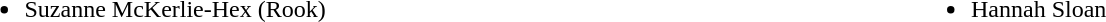<table style="width:100%;">
<tr>
<td style="vertical-align:top; width:25%;"><br><ul><li> Suzanne McKerlie-Hex (Rook)</li></ul></td>
<td style="vertical-align:top; width:25%;"><br><ul><li> Hannah Sloan</li></ul></td>
</tr>
</table>
